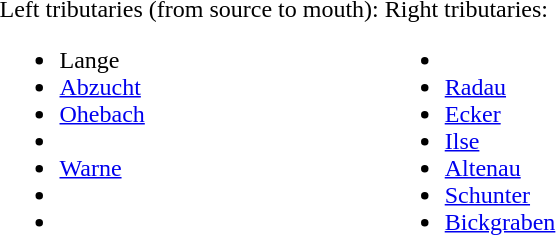<table>
<tr>
<td valign="top"><br>Left tributaries (from source to mouth):<ul><li>Lange</li><li><a href='#'>Abzucht</a></li><li><a href='#'>Ohebach</a></li><li></li><li><a href='#'>Warne</a></li><li></li><li></li></ul></td>
<td valign="top"><br>Right tributaries:<ul><li></li><li><a href='#'>Radau</a></li><li><a href='#'>Ecker</a></li><li><a href='#'>Ilse</a></li><li><a href='#'>Altenau</a></li><li><a href='#'>Schunter</a></li><li><a href='#'>Bickgraben</a></li></ul></td>
</tr>
</table>
